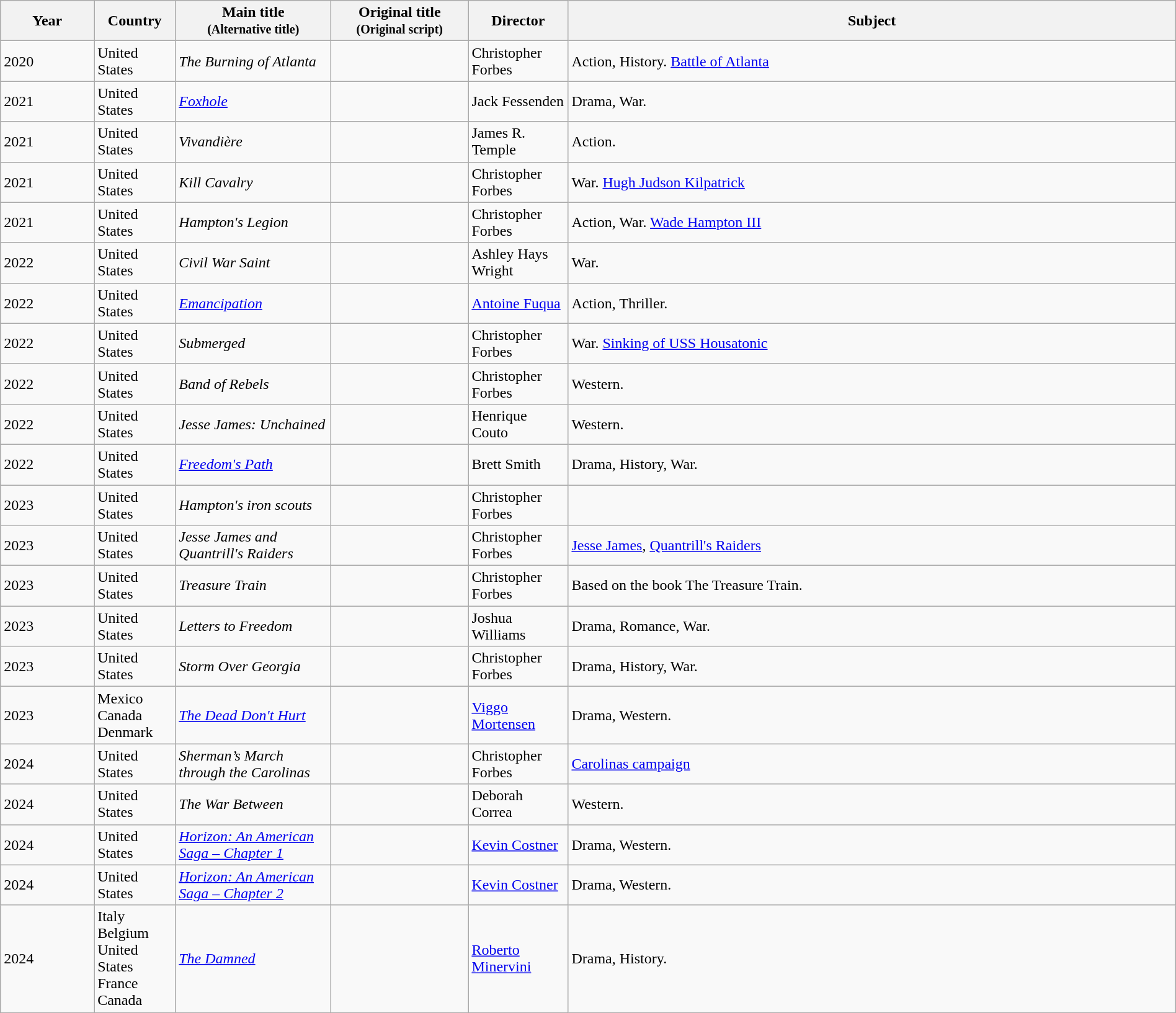<table class="wikitable sortable" style="width:100%;">
<tr>
<th>Year</th>
<th width= 80>Country</th>
<th class="unsortable" style="width:160px;">Main title<br><small>(Alternative title)</small></th>
<th class="unsortable" style="width:140px;">Original title<br><small>(Original script)</small></th>
<th width=100>Director</th>
<th class="unsortable">Subject</th>
</tr>
<tr>
<td>2020</td>
<td>United States</td>
<td><em>The Burning of Atlanta</em></td>
<td></td>
<td>Christopher Forbes</td>
<td>Action, History. <a href='#'>Battle of Atlanta</a></td>
</tr>
<tr>
<td>2021</td>
<td>United States</td>
<td><em><a href='#'>Foxhole</a></em></td>
<td></td>
<td>Jack Fessenden</td>
<td>Drama, War.</td>
</tr>
<tr>
<td>2021</td>
<td>United States</td>
<td><em>Vivandière</em></td>
<td></td>
<td>James R. Temple</td>
<td>Action.</td>
</tr>
<tr>
<td>2021</td>
<td>United States</td>
<td><em>Kill Cavalry</em></td>
<td></td>
<td>Christopher Forbes</td>
<td>War. <a href='#'>Hugh Judson Kilpatrick</a></td>
</tr>
<tr>
<td>2021</td>
<td>United States</td>
<td><em>Hampton's Legion</em></td>
<td></td>
<td>Christopher Forbes</td>
<td>Action, War. <a href='#'>Wade Hampton III</a></td>
</tr>
<tr>
<td>2022</td>
<td>United States</td>
<td><em>Civil War Saint</em></td>
<td></td>
<td>Ashley Hays Wright</td>
<td>War.</td>
</tr>
<tr>
<td>2022</td>
<td>United States</td>
<td><em><a href='#'>Emancipation</a></em></td>
<td></td>
<td><a href='#'>Antoine Fuqua</a></td>
<td>Action, Thriller.</td>
</tr>
<tr>
<td>2022</td>
<td>United States</td>
<td><em>Submerged</em></td>
<td></td>
<td>Christopher Forbes</td>
<td>War. <a href='#'>Sinking of USS Housatonic</a></td>
</tr>
<tr>
<td>2022</td>
<td>United States</td>
<td><em>Band of Rebels</em></td>
<td></td>
<td>Christopher Forbes</td>
<td>Western.</td>
</tr>
<tr>
<td>2022</td>
<td>United States</td>
<td><em>Jesse James: Unchained</em></td>
<td></td>
<td>Henrique Couto</td>
<td>Western.</td>
</tr>
<tr>
<td>2022</td>
<td>United States</td>
<td><em><a href='#'>Freedom's Path</a></em></td>
<td></td>
<td>Brett Smith</td>
<td>Drama, History, War.</td>
</tr>
<tr>
<td>2023</td>
<td>United States</td>
<td><em>Hampton's iron scouts</em></td>
<td></td>
<td>Christopher Forbes</td>
<td></td>
</tr>
<tr>
<td>2023</td>
<td>United States</td>
<td><em>Jesse James and Quantrill's Raiders</em></td>
<td></td>
<td>Christopher Forbes</td>
<td><a href='#'>Jesse James</a>, <a href='#'>Quantrill's Raiders</a></td>
</tr>
<tr>
<td>2023</td>
<td>United States</td>
<td><em>Treasure Train</em></td>
<td></td>
<td>Christopher Forbes</td>
<td>Based on the book The Treasure Train.</td>
</tr>
<tr>
<td>2023</td>
<td>United States</td>
<td><em>Letters to Freedom</em></td>
<td></td>
<td>Joshua Williams</td>
<td>Drama, Romance, War.</td>
</tr>
<tr>
<td>2023</td>
<td>United States</td>
<td><em>Storm Over Georgia</em></td>
<td></td>
<td>Christopher Forbes</td>
<td>Drama, History, War.</td>
</tr>
<tr>
<td>2023</td>
<td>Mexico<br>Canada<br>Denmark</td>
<td><em><a href='#'>The Dead Don't Hurt</a></em></td>
<td></td>
<td><a href='#'>Viggo Mortensen</a></td>
<td>Drama, Western.</td>
</tr>
<tr>
<td>2024</td>
<td>United States</td>
<td><em>Sherman’s March through the Carolinas</em></td>
<td></td>
<td>Christopher Forbes</td>
<td><a href='#'>Carolinas campaign</a></td>
</tr>
<tr>
<td>2024</td>
<td>United States</td>
<td><em>The War Between</em></td>
<td></td>
<td>Deborah Correa</td>
<td>Western.</td>
</tr>
<tr>
<td>2024</td>
<td>United States</td>
<td><em><a href='#'>Horizon: An American Saga – Chapter 1</a></em></td>
<td></td>
<td><a href='#'>Kevin Costner</a></td>
<td>Drama, Western.</td>
</tr>
<tr>
<td>2024</td>
<td>United States</td>
<td><em><a href='#'>Horizon: An American Saga – Chapter 2</a></em></td>
<td></td>
<td><a href='#'>Kevin Costner</a></td>
<td>Drama, Western.</td>
</tr>
<tr>
<td>2024</td>
<td>Italy<br>Belgium<br>United States<br>France<br>Canada</td>
<td><em><a href='#'>The Damned</a></em></td>
<td></td>
<td><a href='#'>Roberto Minervini</a></td>
<td>Drama, History.</td>
</tr>
</table>
